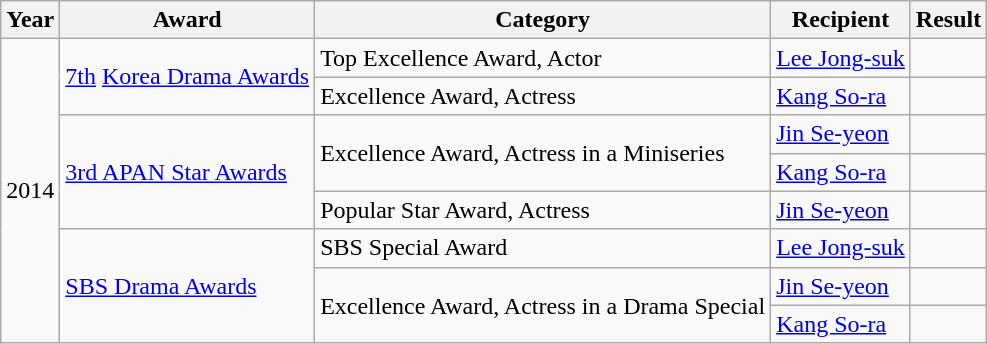<table class="wikitable">
<tr>
<th>Year</th>
<th>Award</th>
<th>Category</th>
<th>Recipient</th>
<th>Result</th>
</tr>
<tr>
<td rowspan="8">2014</td>
<td rowspan="2"><a href='#'>7th</a> <a href='#'>Korea Drama Awards</a></td>
<td>Top Excellence Award, Actor</td>
<td><a href='#'>Lee Jong-suk</a></td>
<td></td>
</tr>
<tr>
<td>Excellence Award, Actress</td>
<td><a href='#'>Kang So-ra</a></td>
<td></td>
</tr>
<tr>
<td rowspan="3"><a href='#'>3rd APAN Star Awards</a></td>
<td rowspan="2">Excellence Award, Actress in a Miniseries</td>
<td><a href='#'>Jin Se-yeon</a></td>
<td></td>
</tr>
<tr>
<td><a href='#'>Kang So-ra</a></td>
<td></td>
</tr>
<tr>
<td>Popular Star Award, Actress</td>
<td><a href='#'>Jin Se-yeon</a></td>
<td></td>
</tr>
<tr>
<td rowspan="3"><a href='#'>SBS Drama Awards</a></td>
<td>SBS Special Award</td>
<td><a href='#'>Lee Jong-suk</a></td>
<td></td>
</tr>
<tr>
<td rowspan="2">Excellence Award, Actress in a Drama Special</td>
<td><a href='#'>Jin Se-yeon</a></td>
<td></td>
</tr>
<tr>
<td><a href='#'>Kang So-ra</a></td>
<td></td>
</tr>
</table>
